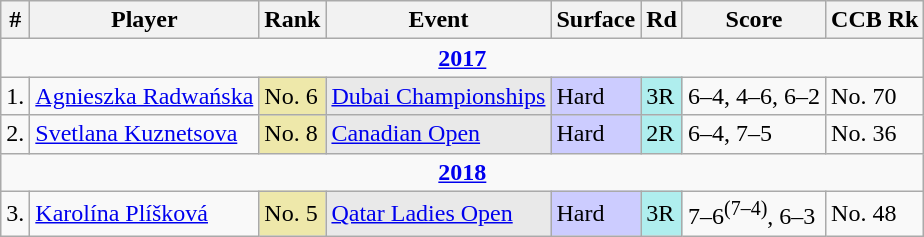<table class="wikitable sortable">
<tr>
<th>#</th>
<th>Player</th>
<th>Rank</th>
<th>Event</th>
<th>Surface</th>
<th>Rd</th>
<th class="unsortable">Score</th>
<th>CCB Rk</th>
</tr>
<tr>
<td colspan="8" style="text-align:center"><strong><a href='#'>2017</a></strong></td>
</tr>
<tr>
<td>1.</td>
<td> <a href='#'>Agnieszka Radwańska</a></td>
<td bgcolor="EEE8AA">No. 6</td>
<td bgcolor="e9e9e9"><a href='#'>Dubai Championships</a></td>
<td bgcolor="CCCCFF">Hard</td>
<td bgcolor="afeeee">3R</td>
<td>6–4, 4–6, 6–2</td>
<td>No. 70</td>
</tr>
<tr>
<td>2.</td>
<td> <a href='#'>Svetlana Kuznetsova</a></td>
<td bgcolor="EEE8AA">No. 8</td>
<td bgcolor="e9e9e9"><a href='#'>Canadian Open</a></td>
<td bgcolor="CCCCFF">Hard</td>
<td bgcolor="afeeee">2R</td>
<td>6–4, 7–5</td>
<td>No. 36</td>
</tr>
<tr>
<td colspan="8" style="text-align:center"><strong><a href='#'>2018</a></strong></td>
</tr>
<tr>
<td>3.</td>
<td> <a href='#'>Karolína Plíšková</a></td>
<td bgcolor="EEE8AA">No. 5</td>
<td bgcolor="e9e9e9"><a href='#'>Qatar Ladies Open</a></td>
<td bgcolor="CCCCFF">Hard</td>
<td bgcolor="afeeee">3R</td>
<td>7–6<sup>(7–4)</sup>, 6–3</td>
<td>No. 48</td>
</tr>
</table>
